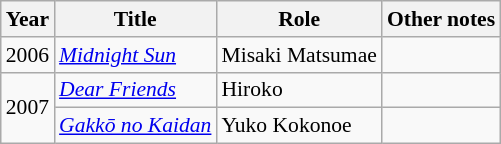<table class="wikitable" style="font-size: 90%;">
<tr>
<th>Year</th>
<th>Title</th>
<th>Role</th>
<th>Other notes</th>
</tr>
<tr>
<td>2006</td>
<td><em><a href='#'>Midnight Sun</a></em></td>
<td>Misaki Matsumae</td>
<td></td>
</tr>
<tr>
<td rowspan="2">2007</td>
<td><em><a href='#'>Dear Friends</a></em></td>
<td>Hiroko</td>
<td></td>
</tr>
<tr>
<td><em><a href='#'>Gakkō no Kaidan</a></em></td>
<td>Yuko Kokonoe</td>
<td></td>
</tr>
</table>
